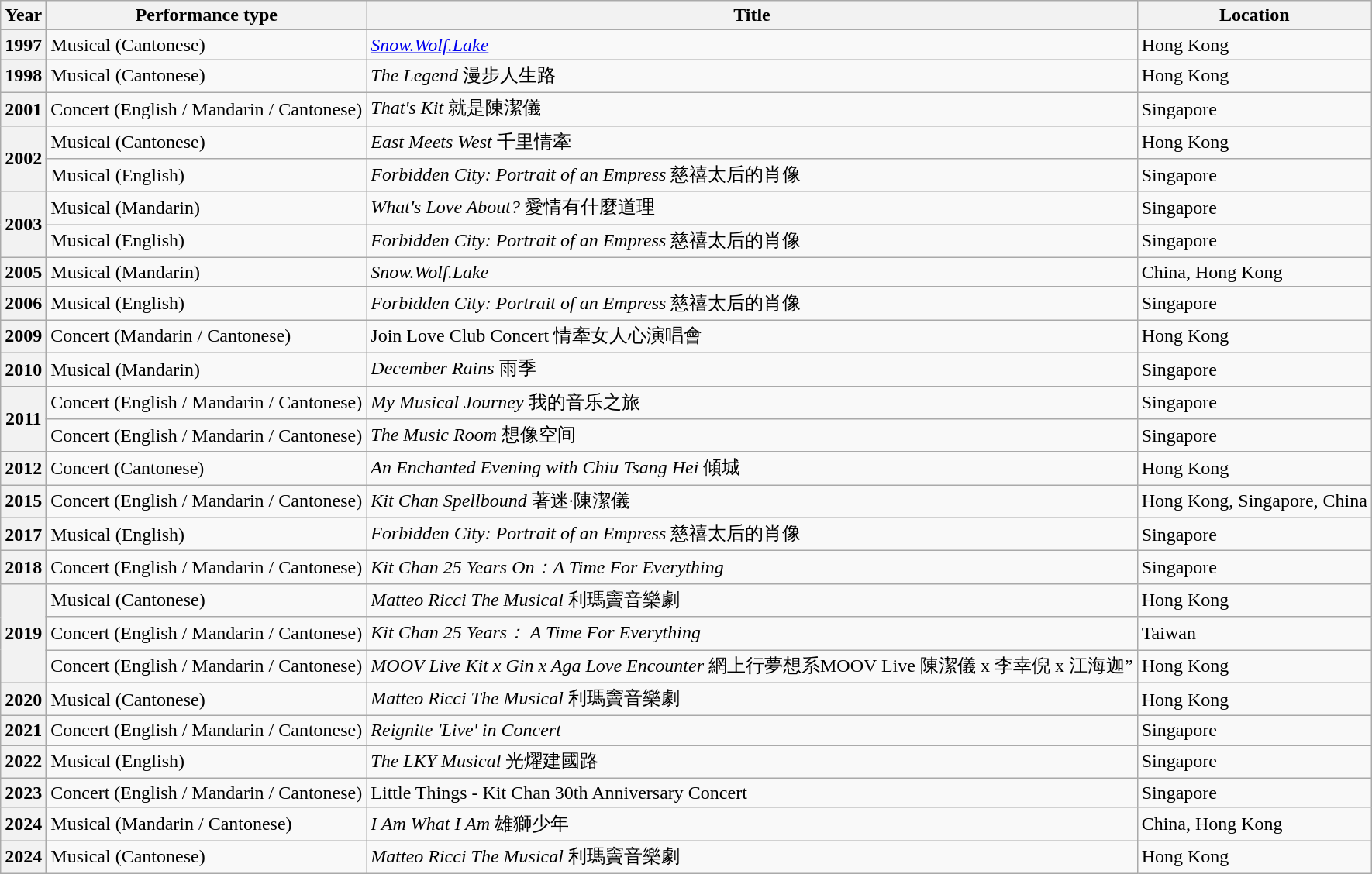<table class="wikitable sortable">
<tr>
<th>Year</th>
<th>Performance type</th>
<th>Title</th>
<th>Location</th>
</tr>
<tr>
<th>1997</th>
<td>Musical (Cantonese)</td>
<td><em><a href='#'>Snow.Wolf.Lake</a></em></td>
<td>Hong Kong</td>
</tr>
<tr>
<th>1998</th>
<td>Musical (Cantonese)</td>
<td><em>The Legend</em> 漫步人生路</td>
<td>Hong Kong</td>
</tr>
<tr>
<th>2001</th>
<td>Concert (English / Mandarin / Cantonese)</td>
<td><em>That's Kit</em> 就是陳潔儀</td>
<td>Singapore</td>
</tr>
<tr>
<th rowspan="2">2002</th>
<td>Musical (Cantonese)</td>
<td><em>East Meets West</em> 千里情牽</td>
<td>Hong Kong</td>
</tr>
<tr>
<td>Musical (English)</td>
<td><em>Forbidden City: Portrait of an Empress</em> 慈禧太后的肖像</td>
<td>Singapore</td>
</tr>
<tr>
<th rowspan="2">2003</th>
<td>Musical (Mandarin)</td>
<td><em>What's Love About?</em> 愛情有什麼道理</td>
<td>Singapore</td>
</tr>
<tr>
<td>Musical (English)</td>
<td><em>Forbidden City: Portrait of an Empress</em> 慈禧太后的肖像</td>
<td>Singapore</td>
</tr>
<tr>
<th>2005</th>
<td>Musical (Mandarin)</td>
<td><em>Snow.Wolf.Lake</em></td>
<td>China, Hong Kong</td>
</tr>
<tr>
<th>2006</th>
<td>Musical (English)</td>
<td><em>Forbidden City: Portrait of an Empress</em> 慈禧太后的肖像</td>
<td>Singapore</td>
</tr>
<tr>
<th>2009</th>
<td>Concert (Mandarin / Cantonese)</td>
<td>Join Love Club Concert 情牽女人心演唱會</td>
<td>Hong Kong</td>
</tr>
<tr>
<th>2010</th>
<td>Musical (Mandarin)</td>
<td><em>December Rains</em> 雨季</td>
<td>Singapore</td>
</tr>
<tr>
<th rowspan="2">2011</th>
<td>Concert (English / Mandarin / Cantonese)</td>
<td><em>My Musical Journey</em> 我的音乐之旅</td>
<td>Singapore</td>
</tr>
<tr>
<td>Concert (English / Mandarin / Cantonese)</td>
<td><em>The Music Room</em> 想像空间</td>
<td>Singapore</td>
</tr>
<tr>
<th>2012</th>
<td>Concert (Cantonese)</td>
<td><em>An Enchanted Evening with Chiu Tsang Hei</em> 傾城</td>
<td>Hong Kong</td>
</tr>
<tr>
<th>2015</th>
<td>Concert (English / Mandarin / Cantonese)</td>
<td><em>Kit Chan Spellbound</em> 著迷·陳潔儀</td>
<td>Hong Kong, Singapore, China</td>
</tr>
<tr>
<th>2017</th>
<td>Musical (English)</td>
<td><em>Forbidden City: Portrait of an Empress</em> 慈禧太后的肖像</td>
<td>Singapore</td>
</tr>
<tr>
<th>2018</th>
<td>Concert (English / Mandarin / Cantonese)</td>
<td><em>Kit Chan 25 Years On：A Time For Everything</em></td>
<td>Singapore</td>
</tr>
<tr>
<th rowspan="3">2019</th>
<td>Musical (Cantonese)</td>
<td><em>Matteo Ricci The Musical</em> 利瑪竇音樂劇</td>
<td>Hong Kong</td>
</tr>
<tr>
<td>Concert (English / Mandarin / Cantonese)</td>
<td><em>Kit Chan 25 Years： A Time For Everything</em></td>
<td>Taiwan</td>
</tr>
<tr>
<td>Concert (English / Mandarin / Cantonese)</td>
<td><em>MOOV Live Kit x Gin x Aga Love Encounter</em> 網上行夢想系MOOV Live 陳潔儀 x 李幸倪 x 江海迦”</td>
<td>Hong Kong</td>
</tr>
<tr>
<th>2020</th>
<td>Musical (Cantonese)</td>
<td><em>Matteo Ricci The Musical</em> 利瑪竇音樂劇</td>
<td>Hong Kong</td>
</tr>
<tr>
<th>2021</th>
<td>Concert (English / Mandarin / Cantonese)</td>
<td><em>Reignite 'Live' in Concert</em></td>
<td>Singapore</td>
</tr>
<tr>
<th>2022</th>
<td>Musical (English)</td>
<td><em>The LKY Musical</em> 光燿建國路</td>
<td>Singapore</td>
</tr>
<tr>
<th>2023</th>
<td>Concert (English / Mandarin / Cantonese)</td>
<td>Little Things - Kit Chan 30th Anniversary Concert</td>
<td>Singapore</td>
</tr>
<tr>
<th>2024</th>
<td>Musical (Mandarin / Cantonese)</td>
<td><em>I Am What I Am</em> 雄獅少年</td>
<td>China, Hong Kong</td>
</tr>
<tr>
<th>2024</th>
<td>Musical (Cantonese)</td>
<td><em>Matteo Ricci The Musical</em> 利瑪竇音樂劇</td>
<td>Hong Kong</td>
</tr>
</table>
